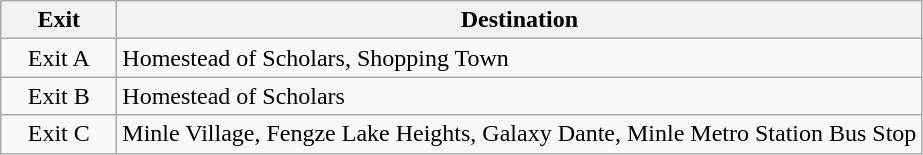<table class="wikitable">
<tr>
<th style="width:70px">Exit</th>
<th>Destination</th>
</tr>
<tr>
<td align="center">Exit A</td>
<td>Homestead of Scholars, Shopping Town</td>
</tr>
<tr>
<td align="center">Exit B</td>
<td>Homestead of Scholars</td>
</tr>
<tr>
<td align="center">Exit C</td>
<td>Minle Village, Fengze Lake Heights, Galaxy Dante, Minle Metro Station Bus Stop</td>
</tr>
</table>
